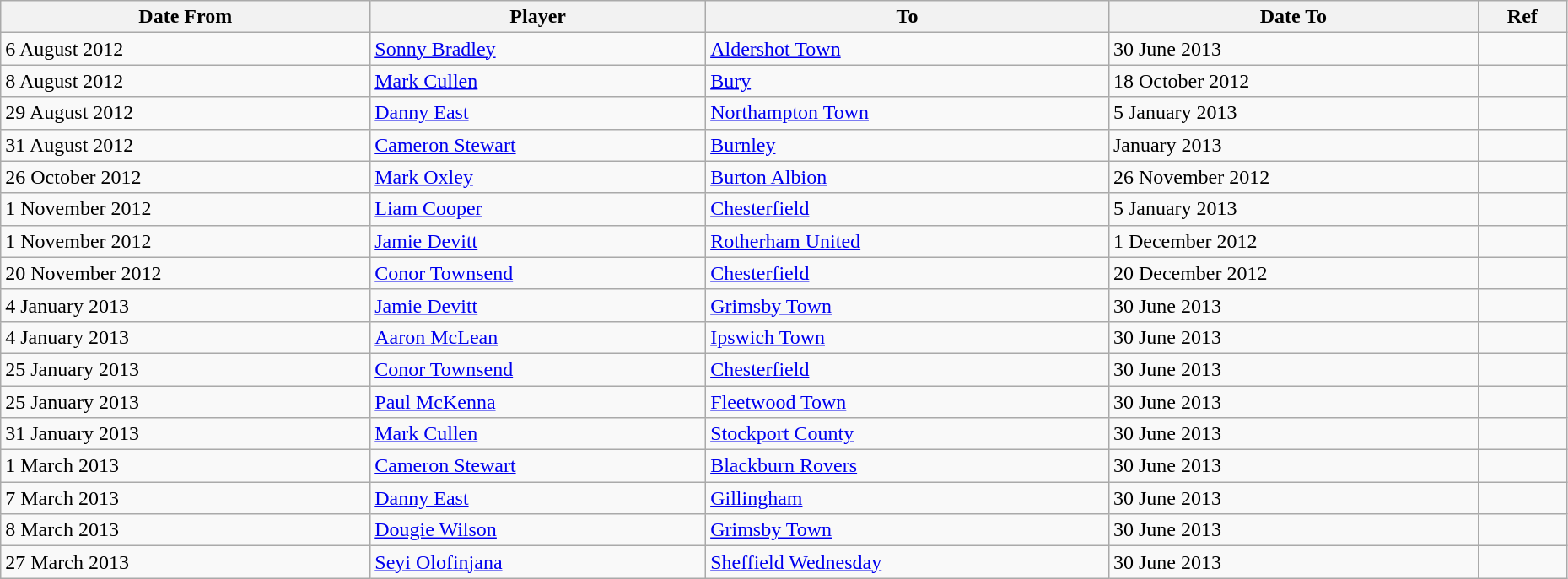<table class="wikitable" style="text-align:center; font-size:95&;width:98%; text-align:left">
<tr>
<th>Date From</th>
<th>Player</th>
<th>To</th>
<th>Date To</th>
<th>Ref</th>
</tr>
<tr>
<td>6 August 2012</td>
<td> <a href='#'>Sonny Bradley</a></td>
<td> <a href='#'>Aldershot Town</a></td>
<td>30 June 2013</td>
<td></td>
</tr>
<tr>
<td>8 August 2012</td>
<td> <a href='#'>Mark Cullen</a></td>
<td> <a href='#'>Bury</a></td>
<td>18 October 2012</td>
<td></td>
</tr>
<tr>
<td>29 August 2012</td>
<td> <a href='#'>Danny East</a></td>
<td> <a href='#'>Northampton Town</a></td>
<td>5 January 2013</td>
<td></td>
</tr>
<tr>
<td>31 August 2012</td>
<td> <a href='#'>Cameron Stewart</a></td>
<td> <a href='#'>Burnley</a></td>
<td>January 2013</td>
<td></td>
</tr>
<tr>
<td>26 October 2012</td>
<td> <a href='#'>Mark Oxley</a></td>
<td> <a href='#'>Burton Albion</a></td>
<td>26 November 2012</td>
<td></td>
</tr>
<tr>
<td>1 November 2012</td>
<td> <a href='#'>Liam Cooper</a></td>
<td> <a href='#'>Chesterfield</a></td>
<td>5 January 2013</td>
<td></td>
</tr>
<tr>
<td>1 November 2012</td>
<td> <a href='#'>Jamie Devitt</a></td>
<td> <a href='#'>Rotherham United</a></td>
<td>1 December 2012</td>
<td></td>
</tr>
<tr>
<td>20 November 2012</td>
<td> <a href='#'>Conor Townsend</a></td>
<td> <a href='#'>Chesterfield</a></td>
<td>20 December 2012</td>
<td></td>
</tr>
<tr>
<td>4 January 2013</td>
<td> <a href='#'>Jamie Devitt</a></td>
<td> <a href='#'>Grimsby Town</a></td>
<td>30 June 2013</td>
<td></td>
</tr>
<tr>
<td>4 January 2013</td>
<td> <a href='#'>Aaron McLean</a></td>
<td> <a href='#'>Ipswich Town</a></td>
<td>30 June 2013</td>
<td></td>
</tr>
<tr>
<td>25 January 2013</td>
<td> <a href='#'>Conor Townsend</a></td>
<td> <a href='#'>Chesterfield</a></td>
<td>30 June 2013</td>
<td></td>
</tr>
<tr>
<td>25 January 2013</td>
<td> <a href='#'>Paul McKenna</a></td>
<td> <a href='#'>Fleetwood Town</a></td>
<td>30 June 2013</td>
<td></td>
</tr>
<tr>
<td>31 January 2013</td>
<td> <a href='#'>Mark Cullen</a></td>
<td> <a href='#'>Stockport County</a></td>
<td>30 June 2013</td>
<td></td>
</tr>
<tr>
<td>1 March 2013</td>
<td> <a href='#'>Cameron Stewart</a></td>
<td> <a href='#'>Blackburn Rovers</a></td>
<td>30 June 2013</td>
<td></td>
</tr>
<tr>
<td>7 March 2013</td>
<td> <a href='#'>Danny East</a></td>
<td> <a href='#'>Gillingham</a></td>
<td>30 June 2013</td>
<td></td>
</tr>
<tr>
<td>8 March 2013</td>
<td> <a href='#'>Dougie Wilson</a></td>
<td> <a href='#'>Grimsby Town</a></td>
<td>30 June 2013</td>
<td></td>
</tr>
<tr>
<td>27 March 2013</td>
<td> <a href='#'>Seyi Olofinjana</a></td>
<td> <a href='#'>Sheffield Wednesday</a></td>
<td>30 June 2013</td>
<td></td>
</tr>
</table>
